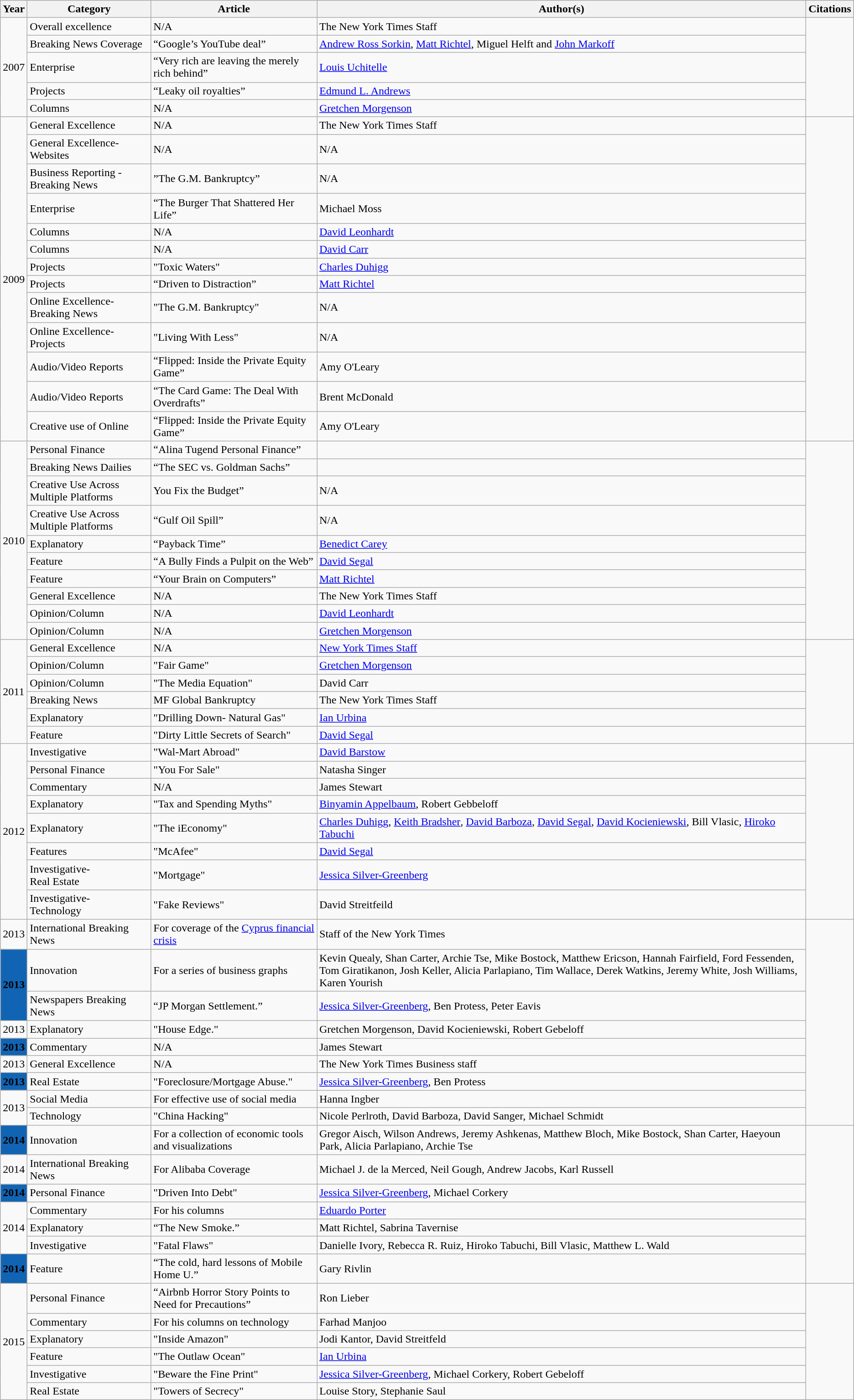<table class="wikitable">
<tr>
<th>Year</th>
<th>Category</th>
<th>Article</th>
<th>Author(s)</th>
<th>Citations</th>
</tr>
<tr>
<td rowspan="5">2007</td>
<td>Overall excellence</td>
<td>N/A</td>
<td>The New York Times Staff</td>
<td rowspan="5"></td>
</tr>
<tr>
<td>Breaking News Coverage</td>
<td>“Google’s YouTube deal”</td>
<td><a href='#'>Andrew Ross Sorkin</a>, <a href='#'>Matt Richtel</a>, Miguel Helft and <a href='#'>John Markoff</a></td>
</tr>
<tr>
<td>Enterprise</td>
<td>“Very rich are leaving the merely rich behind”</td>
<td><a href='#'>Louis Uchitelle</a></td>
</tr>
<tr>
<td>Projects</td>
<td>“Leaky oil royalties”</td>
<td><a href='#'>Edmund L. Andrews</a></td>
</tr>
<tr>
<td>Columns</td>
<td>N/A</td>
<td><a href='#'>Gretchen Morgenson</a></td>
</tr>
<tr>
<td rowspan="13">2009</td>
<td>General Excellence</td>
<td>N/A</td>
<td>The New York Times Staff</td>
<td rowspan="13"></td>
</tr>
<tr>
<td>General Excellence-<br>Websites</td>
<td>N/A</td>
<td>N/A</td>
</tr>
<tr>
<td>Business Reporting -<br>Breaking News</td>
<td>”The G.M. Bankruptcy”</td>
<td>N/A</td>
</tr>
<tr>
<td>Enterprise</td>
<td>“The Burger That Shattered Her Life”</td>
<td>Michael Moss</td>
</tr>
<tr>
<td>Columns</td>
<td>N/A</td>
<td><a href='#'>David Leonhardt</a></td>
</tr>
<tr>
<td>Columns</td>
<td>N/A</td>
<td><a href='#'>David Carr</a></td>
</tr>
<tr>
<td>Projects</td>
<td>"Toxic Waters"</td>
<td><a href='#'>Charles Duhigg</a></td>
</tr>
<tr>
<td>Projects</td>
<td>“Driven to Distraction”</td>
<td><a href='#'>Matt Richtel</a></td>
</tr>
<tr>
<td>Online Excellence-<br>Breaking News</td>
<td>"The G.M. Bankruptcy"</td>
<td>N/A</td>
</tr>
<tr>
<td>Online Excellence-<br>Projects</td>
<td>"Living With Less"</td>
<td>N/A</td>
</tr>
<tr>
<td>Audio/Video Reports</td>
<td>“Flipped: Inside the Private Equity Game”</td>
<td>Amy O'Leary</td>
</tr>
<tr>
<td>Audio/Video Reports</td>
<td>“The Card Game: The Deal With Overdrafts”</td>
<td>Brent McDonald</td>
</tr>
<tr>
<td>Creative use of Online</td>
<td>“Flipped: Inside the Private Equity Game”</td>
<td>Amy O'Leary</td>
</tr>
<tr>
<td rowspan="10">2010</td>
<td>Personal Finance</td>
<td>“Alina Tugend Personal Finance”</td>
<td></td>
<td rowspan="10"></td>
</tr>
<tr>
<td>Breaking News Dailies</td>
<td>“The SEC vs. Goldman Sachs”</td>
<td></td>
</tr>
<tr>
<td>Creative Use Across Multiple Platforms</td>
<td>You Fix the Budget”</td>
<td>N/A</td>
</tr>
<tr>
<td>Creative Use Across Multiple Platforms</td>
<td>“Gulf Oil Spill”</td>
<td>N/A</td>
</tr>
<tr>
<td>Explanatory</td>
<td>“Payback Time”</td>
<td><a href='#'>Benedict Carey</a></td>
</tr>
<tr>
<td>Feature</td>
<td>“A Bully Finds a Pulpit on the Web”</td>
<td><a href='#'>David Segal</a></td>
</tr>
<tr>
<td>Feature</td>
<td>“Your Brain on Computers”</td>
<td><a href='#'>Matt Richtel</a></td>
</tr>
<tr>
<td>General Excellence</td>
<td>N/A</td>
<td>The New York Times Staff</td>
</tr>
<tr>
<td>Opinion/Column</td>
<td>N/A</td>
<td><a href='#'>David Leonhardt</a></td>
</tr>
<tr>
<td>Opinion/Column</td>
<td>N/A</td>
<td><a href='#'>Gretchen Morgenson</a></td>
</tr>
<tr>
<td rowspan="6">2011</td>
<td>General Excellence</td>
<td>N/A</td>
<td><a href='#'>New York Times Staff</a></td>
<td rowspan="6"></td>
</tr>
<tr>
<td>Opinion/Column</td>
<td>"Fair Game"</td>
<td><a href='#'>Gretchen Morgenson</a></td>
</tr>
<tr>
<td>Opinion/Column</td>
<td>"The Media Equation"</td>
<td>David Carr</td>
</tr>
<tr>
<td>Breaking News</td>
<td>MF Global Bankruptcy</td>
<td>The New York Times Staff</td>
</tr>
<tr>
<td>Explanatory</td>
<td>"Drilling Down- Natural Gas"</td>
<td><a href='#'>Ian Urbina</a></td>
</tr>
<tr>
<td>Feature</td>
<td>"Dirty Little Secrets of Search"</td>
<td><a href='#'>David Segal</a></td>
</tr>
<tr>
<td rowspan="8">2012</td>
<td>Investigative</td>
<td>"Wal-Mart Abroad"</td>
<td><a href='#'>David Barstow</a></td>
<td rowspan="8"></td>
</tr>
<tr>
<td>Personal Finance</td>
<td>"You For Sale"</td>
<td>Natasha Singer</td>
</tr>
<tr>
<td>Commentary</td>
<td>N/A</td>
<td>James Stewart</td>
</tr>
<tr>
<td>Explanatory</td>
<td>"Tax and Spending Myths"</td>
<td><a href='#'>Binyamin Appelbaum</a>, Robert Gebbeloff</td>
</tr>
<tr>
<td>Explanatory</td>
<td>"The iEconomy"</td>
<td><a href='#'>Charles Duhigg</a>, <a href='#'>Keith Bradsher</a><em>,</em> <a href='#'>David Barboza</a><em>,</em> <a href='#'>David Segal</a><em>,</em> <a href='#'>David Kocieniewski</a><em>,</em> Bill Vlasic<em>,</em> <a href='#'>Hiroko Tabuchi</a></td>
</tr>
<tr>
<td>Features</td>
<td>"McAfee"</td>
<td><a href='#'>David Segal</a></td>
</tr>
<tr>
<td>Investigative-<br>Real Estate</td>
<td>"Mortgage"</td>
<td><a href='#'>Jessica Silver-Greenberg</a></td>
</tr>
<tr>
<td>Investigative-<br>Technology</td>
<td>"Fake Reviews"</td>
<td>David Streitfeild</td>
</tr>
<tr>
<td>2013</td>
<td>International Breaking News</td>
<td>For coverage of the <a href='#'>Cyprus financial crisis</a></td>
<td>Staff of the New York Times</td>
<td rowspan="9"></td>
</tr>
<tr>
<th rowspan="2" scope="row" style="text-align:center; background:#1164B4;">2013</th>
<td>Innovation</td>
<td>For a series of business graphs</td>
<td>Kevin Quealy, Shan Carter, Archie Tse, Mike Bostock,  Matthew Ericson, Hannah Fairfield, Ford Fessenden, Tom Giratikanon, Josh Keller, Alicia Parlapiano, Tim Wallace, Derek Watkins, Jeremy White, Josh Williams, Karen Yourish</td>
</tr>
<tr>
<td>Newspapers Breaking News</td>
<td>“JP Morgan Settlement.”</td>
<td><a href='#'>Jessica Silver-Greenberg</a>, Ben Protess, Peter Eavis</td>
</tr>
<tr>
<td>2013</td>
<td>Explanatory</td>
<td>"House Edge."</td>
<td>Gretchen Morgenson, David Kocieniewski, Robert Gebeloff</td>
</tr>
<tr>
<th scope="row" style="text-align:center; background:#1164B4;">2013</th>
<td>Commentary</td>
<td>N/A</td>
<td>James Stewart</td>
</tr>
<tr>
<td>2013</td>
<td>General Excellence</td>
<td>N/A</td>
<td>The New York Times Business staff</td>
</tr>
<tr>
<th scope="row" style="text-align:center; background:#1164B4;">2013</th>
<td>Real Estate</td>
<td>"Foreclosure/Mortgage Abuse."</td>
<td><a href='#'>Jessica Silver-Greenberg</a>, Ben Protess</td>
</tr>
<tr>
<td rowspan="2">2013</td>
<td>Social Media</td>
<td>For effective use of social media</td>
<td>Hanna Ingber</td>
</tr>
<tr>
<td>Technology</td>
<td>"China Hacking"</td>
<td>Nicole Perlroth, David Barboza, David Sanger, Michael Schmidt</td>
</tr>
<tr>
<th scope="row" style="text-align:center; background:#1164B4;">2014</th>
<td>Innovation</td>
<td>For a collection of economic tools and visualizations</td>
<td>Gregor Aisch, Wilson Andrews, Jeremy Ashkenas, Matthew Bloch, Mike Bostock, Shan Carter, Haeyoun Park, Alicia Parlapiano, Archie Tse</td>
<td rowspan="7"></td>
</tr>
<tr>
<td>2014</td>
<td>International Breaking News</td>
<td>For Alibaba Coverage</td>
<td>Michael J. de la Merced, Neil Gough, Andrew Jacobs, Karl Russell</td>
</tr>
<tr>
<th scope="row" style="text-align:center; background:#1164B4;">2014</th>
<td>Personal Finance</td>
<td>"Driven Into Debt"</td>
<td><a href='#'>Jessica Silver-Greenberg</a>, Michael Corkery</td>
</tr>
<tr>
<td rowspan="3">2014</td>
<td>Commentary</td>
<td>For his columns</td>
<td><a href='#'>Eduardo Porter</a></td>
</tr>
<tr>
<td>Explanatory</td>
<td>“The New Smoke.”</td>
<td>Matt Richtel, Sabrina Tavernise</td>
</tr>
<tr>
<td>Investigative</td>
<td>"Fatal Flaws"</td>
<td>Danielle Ivory, Rebecca R. Ruiz, Hiroko Tabuchi, Bill Vlasic, Matthew L. Wald</td>
</tr>
<tr>
<th scope="row" style="text-align:center; background:#1164B4;">2014</th>
<td>Feature</td>
<td>“The cold, hard lessons of Mobile Home U.”</td>
<td>Gary Rivlin</td>
</tr>
<tr>
<td rowspan="6">2015</td>
<td>Personal Finance</td>
<td>“Airbnb Horror Story Points to Need for Precautions”</td>
<td>Ron Lieber</td>
<td rowspan="6"></td>
</tr>
<tr>
<td>Commentary</td>
<td>For his columns on technology</td>
<td>Farhad Manjoo</td>
</tr>
<tr>
<td>Explanatory</td>
<td>"Inside Amazon"</td>
<td>Jodi Kantor, David Streitfeld</td>
</tr>
<tr>
<td>Feature</td>
<td>"The Outlaw Ocean"</td>
<td><a href='#'>Ian Urbina</a></td>
</tr>
<tr>
<td>Investigative</td>
<td>"Beware the Fine Print"</td>
<td><a href='#'>Jessica Silver-Greenberg</a>, Michael Corkery, Robert Gebeloff</td>
</tr>
<tr>
<td>Real Estate</td>
<td>"Towers of Secrecy"</td>
<td>Louise Story, Stephanie Saul</td>
</tr>
</table>
